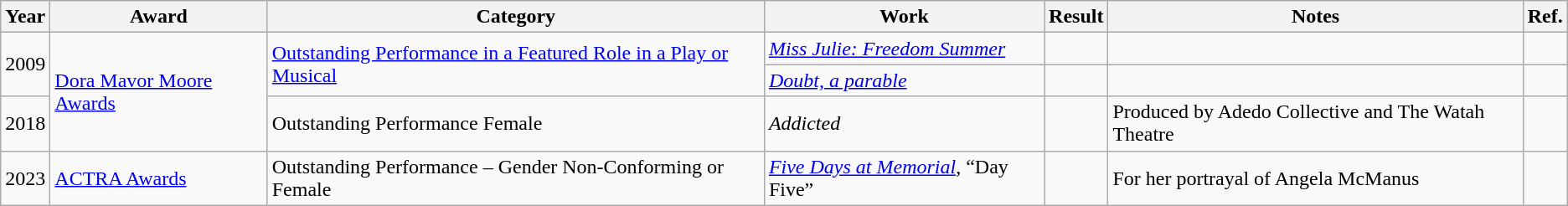<table class="wikitable">
<tr>
<th>Year</th>
<th>Award</th>
<th>Category</th>
<th>Work</th>
<th>Result</th>
<th>Notes</th>
<th>Ref.</th>
</tr>
<tr>
<td rowspan="2">2009</td>
<td rowspan="3"><a href='#'>Dora Mavor Moore Awards</a></td>
<td rowspan="2"><a href='#'>Outstanding Performance in a Featured Role in a Play or Musical</a></td>
<td><em><a href='#'>Miss Julie: Freedom Summer</a></em></td>
<td></td>
<td></td>
<td></td>
</tr>
<tr>
<td><em><a href='#'>Doubt, a parable</a></em></td>
<td></td>
<td></td>
<td></td>
</tr>
<tr>
<td>2018</td>
<td>Outstanding Performance Female</td>
<td><em>Addicted</em></td>
<td></td>
<td>Produced by Adedo Collective and The Watah Theatre</td>
<td></td>
</tr>
<tr>
<td>2023</td>
<td><a href='#'>ACTRA Awards</a></td>
<td>Outstanding Performance – Gender Non-Conforming or Female</td>
<td><em><a href='#'>Five Days at Memorial</a></em>, “Day Five”</td>
<td></td>
<td>For her portrayal of Angela McManus</td>
<td></td>
</tr>
</table>
